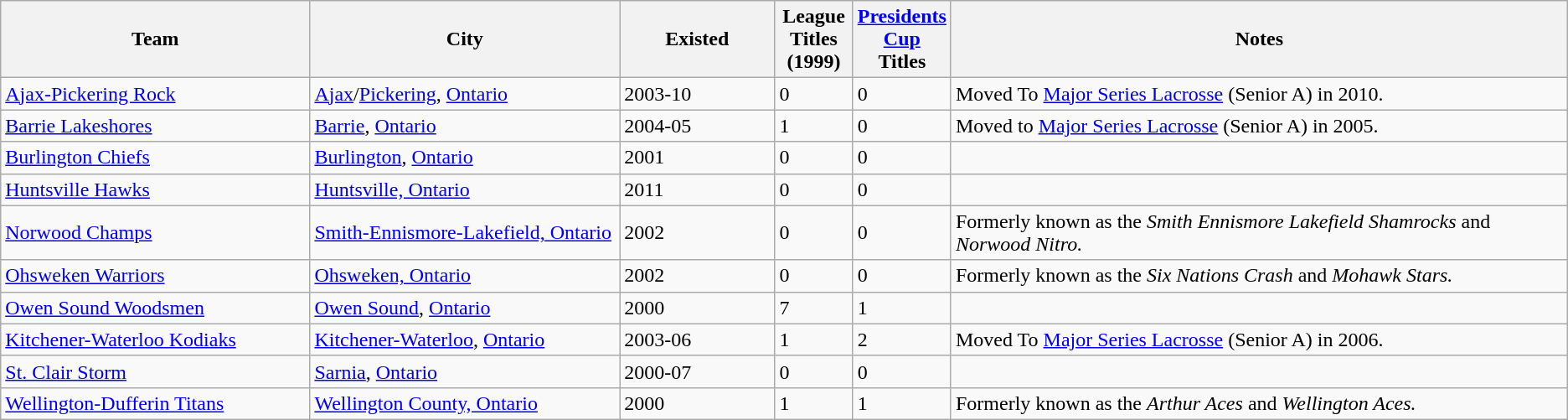<table class="wikitable">
<tr>
<th bgcolor="#DDDDFF" width="20%">Team</th>
<th bgcolor="#DDDDFF" width="20%">City</th>
<th bgcolor="#DDDDFF" width="10%">Existed</th>
<th bgcolor="#DDDDFF" width="5%">League Titles (1999)</th>
<th bgcolor="#DDDDFF" width="5%"><a href='#'>Presidents Cup</a> Titles</th>
<th bgcolor="#DDDDFF" width="45%">Notes</th>
</tr>
<tr>
<td><a href='#'>Ajax-Pickering Rock</a></td>
<td><a href='#'>Ajax</a>/<a href='#'>Pickering</a>, <a href='#'>Ontario</a></td>
<td>2003-10</td>
<td>0</td>
<td>0</td>
<td>Moved To <a href='#'>Major Series Lacrosse</a> (Senior A) in 2010.</td>
</tr>
<tr>
<td><a href='#'>Barrie Lakeshores</a></td>
<td><a href='#'>Barrie</a>, <a href='#'>Ontario</a></td>
<td>2004-05</td>
<td>1</td>
<td>0</td>
<td>Moved to <a href='#'>Major Series Lacrosse</a> (Senior A) in 2005.</td>
</tr>
<tr>
<td><a href='#'>Burlington Chiefs</a></td>
<td><a href='#'>Burlington</a>, <a href='#'>Ontario</a></td>
<td>2001</td>
<td>0</td>
<td>0</td>
<td></td>
</tr>
<tr>
<td><a href='#'>Huntsville Hawks</a></td>
<td><a href='#'>Huntsville, Ontario</a></td>
<td>2011</td>
<td>0</td>
<td>0</td>
<td></td>
</tr>
<tr>
<td><a href='#'>Norwood Champs</a></td>
<td><a href='#'>Smith-Ennismore-Lakefield, Ontario</a></td>
<td>2002</td>
<td>0</td>
<td>0</td>
<td>Formerly known as the <em>Smith Ennismore Lakefield Shamrocks</em> and <em>Norwood Nitro.</em></td>
</tr>
<tr>
<td><a href='#'>Ohsweken Warriors</a></td>
<td><a href='#'>Ohsweken, Ontario</a></td>
<td>2002</td>
<td>0</td>
<td>0</td>
<td>Formerly known as the <em>Six Nations Crash</em> and <em>Mohawk Stars.</em></td>
</tr>
<tr>
<td><a href='#'>Owen Sound Woodsmen</a></td>
<td><a href='#'>Owen Sound</a>, <a href='#'>Ontario</a></td>
<td>2000</td>
<td>7</td>
<td>1</td>
<td></td>
</tr>
<tr>
<td><a href='#'>Kitchener-Waterloo Kodiaks</a></td>
<td><a href='#'>Kitchener-Waterloo</a>, <a href='#'>Ontario</a></td>
<td>2003-06</td>
<td>1</td>
<td>2</td>
<td>Moved To <a href='#'>Major Series Lacrosse</a> (Senior A) in 2006.</td>
</tr>
<tr>
<td><a href='#'>St. Clair Storm</a></td>
<td><a href='#'>Sarnia</a>, <a href='#'>Ontario</a></td>
<td>2000-07</td>
<td>0</td>
<td>0</td>
<td></td>
</tr>
<tr>
<td><a href='#'>Wellington-Dufferin Titans</a></td>
<td><a href='#'>Wellington County, Ontario</a></td>
<td>2000</td>
<td>1</td>
<td>1</td>
<td>Formerly known as the <em>Arthur Aces</em> and <em>Wellington Aces.</em></td>
</tr>
</table>
